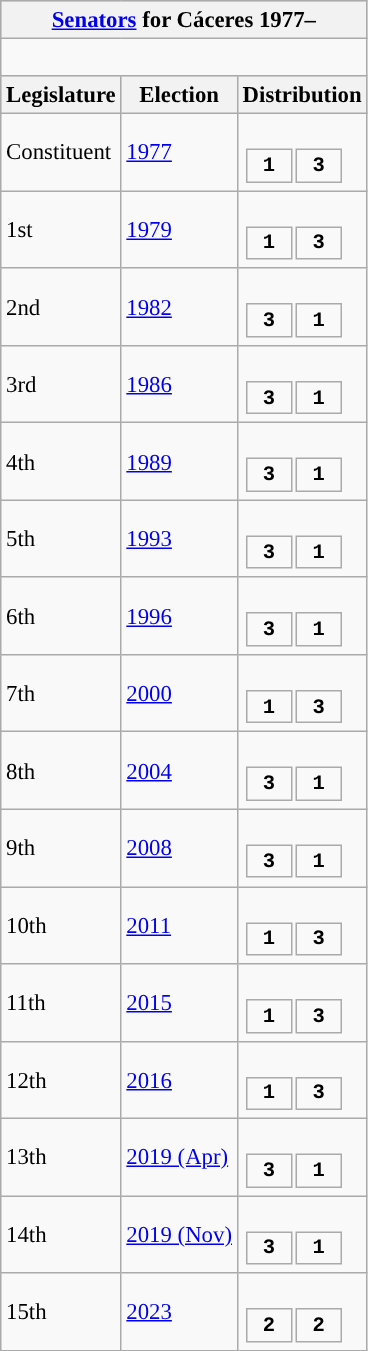<table class="wikitable" style="font-size:95%;">
<tr bgcolor="#CCCCCC">
<th colspan="3"><a href='#'>Senators</a> for Cáceres 1977–</th>
</tr>
<tr>
<td colspan="3"><br>






</td>
</tr>
<tr bgcolor="#CCCCCC">
<th>Legislature</th>
<th>Election</th>
<th>Distribution</th>
</tr>
<tr>
<td>Constituent</td>
<td><a href='#'>1977</a></td>
<td><br><table style="width:5em; font-size:90%; text-align:center; font-family:Courier New;">
<tr style="font-weight:bold">
<td style="background:">1</td>
<td style="background:">3</td>
</tr>
</table>
</td>
</tr>
<tr>
<td>1st</td>
<td><a href='#'>1979</a></td>
<td><br><table style="width:5em; font-size:90%; text-align:center; font-family:Courier New;">
<tr style="font-weight:bold">
<td style="background:">1</td>
<td style="background:">3</td>
</tr>
</table>
</td>
</tr>
<tr>
<td>2nd</td>
<td><a href='#'>1982</a></td>
<td><br><table style="width:5em; font-size:90%; text-align:center; font-family:Courier New;">
<tr style="font-weight:bold">
<td style="background:">3</td>
<td style="background:">1</td>
</tr>
</table>
</td>
</tr>
<tr>
<td>3rd</td>
<td><a href='#'>1986</a></td>
<td><br><table style="width:5em; font-size:90%; text-align:center; font-family:Courier New;">
<tr style="font-weight:bold">
<td style="background:">3</td>
<td style="background:">1</td>
</tr>
</table>
</td>
</tr>
<tr>
<td>4th</td>
<td><a href='#'>1989</a></td>
<td><br><table style="width:5em; font-size:90%; text-align:center; font-family:Courier New;">
<tr style="font-weight:bold">
<td style="background:">3</td>
<td style="background:">1</td>
</tr>
</table>
</td>
</tr>
<tr>
<td>5th</td>
<td><a href='#'>1993</a></td>
<td><br><table style="width:5em; font-size:90%; text-align:center; font-family:Courier New;">
<tr style="font-weight:bold">
<td style="background:">3</td>
<td style="background:">1</td>
</tr>
</table>
</td>
</tr>
<tr>
<td>6th</td>
<td><a href='#'>1996</a></td>
<td><br><table style="width:5em; font-size:90%; text-align:center; font-family:Courier New;">
<tr style="font-weight:bold">
<td style="background:">3</td>
<td style="background:">1</td>
</tr>
</table>
</td>
</tr>
<tr>
<td>7th</td>
<td><a href='#'>2000</a></td>
<td><br><table style="width:5em; font-size:90%; text-align:center; font-family:Courier New;">
<tr style="font-weight:bold">
<td style="background:">1</td>
<td style="background:">3</td>
</tr>
</table>
</td>
</tr>
<tr>
<td>8th</td>
<td><a href='#'>2004</a></td>
<td><br><table style="width:5em; font-size:90%; text-align:center; font-family:Courier New;">
<tr style="font-weight:bold">
<td style="background:">3</td>
<td style="background:">1</td>
</tr>
</table>
</td>
</tr>
<tr>
<td>9th</td>
<td><a href='#'>2008</a></td>
<td><br><table style="width:5em; font-size:90%; text-align:center; font-family:Courier New;">
<tr style="font-weight:bold">
<td style="background:">3</td>
<td style="background:">1</td>
</tr>
</table>
</td>
</tr>
<tr>
<td>10th</td>
<td><a href='#'>2011</a></td>
<td><br><table style="width:5em; font-size:90%; text-align:center; font-family:Courier New;">
<tr style="font-weight:bold">
<td style="background:">1</td>
<td style="background:">3</td>
</tr>
</table>
</td>
</tr>
<tr>
<td>11th</td>
<td><a href='#'>2015</a></td>
<td><br><table style="width:5em; font-size:90%; text-align:center; font-family:Courier New;">
<tr style="font-weight:bold">
<td style="background:">1</td>
<td style="background:">3</td>
</tr>
</table>
</td>
</tr>
<tr>
<td>12th</td>
<td><a href='#'>2016</a></td>
<td><br><table style="width:5em; font-size:90%; text-align:center; font-family:Courier New;">
<tr style="font-weight:bold">
<td style="background:">1</td>
<td style="background:">3</td>
</tr>
</table>
</td>
</tr>
<tr>
<td>13th</td>
<td><a href='#'>2019 (Apr)</a></td>
<td><br><table style="width:5em; font-size:90%; text-align:center; font-family:Courier New;">
<tr style="font-weight:bold">
<td style="background:">3</td>
<td style="background:">1</td>
</tr>
</table>
</td>
</tr>
<tr>
<td>14th</td>
<td><a href='#'>2019 (Nov)</a></td>
<td><br><table style="width:5em; font-size:90%; text-align:center; font-family:Courier New;">
<tr style="font-weight:bold">
<td style="background:">3</td>
<td style="background:">1</td>
</tr>
</table>
</td>
</tr>
<tr>
<td>15th</td>
<td><a href='#'>2023</a></td>
<td><br><table style="width:5em; font-size:90%; text-align:center; font-family:Courier New;">
<tr style="font-weight:bold">
<td style="background:">2</td>
<td style="background:">2</td>
</tr>
</table>
</td>
</tr>
</table>
